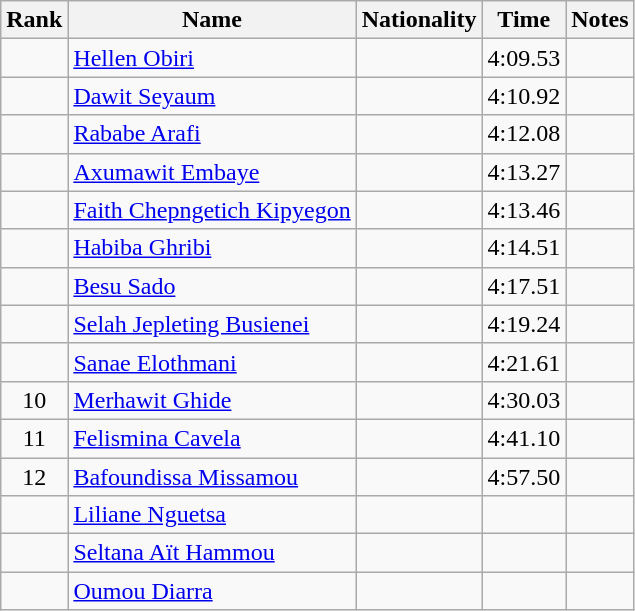<table class="wikitable sortable" style="text-align:center">
<tr>
<th>Rank</th>
<th>Name</th>
<th>Nationality</th>
<th>Time</th>
<th>Notes</th>
</tr>
<tr>
<td></td>
<td align=left><a href='#'>Hellen Obiri</a></td>
<td align=left></td>
<td>4:09.53</td>
<td></td>
</tr>
<tr>
<td></td>
<td align=left><a href='#'>Dawit Seyaum</a></td>
<td align=left></td>
<td>4:10.92</td>
<td></td>
</tr>
<tr>
<td></td>
<td align=left><a href='#'>Rababe Arafi</a></td>
<td align=left></td>
<td>4:12.08</td>
<td></td>
</tr>
<tr>
<td></td>
<td align=left><a href='#'>Axumawit Embaye</a></td>
<td align=left></td>
<td>4:13.27</td>
<td></td>
</tr>
<tr>
<td></td>
<td align=left><a href='#'>Faith Chepngetich Kipyegon</a></td>
<td align=left></td>
<td>4:13.46</td>
<td></td>
</tr>
<tr>
<td></td>
<td align=left><a href='#'>Habiba Ghribi</a></td>
<td align=left></td>
<td>4:14.51</td>
<td></td>
</tr>
<tr>
<td></td>
<td align=left><a href='#'>Besu Sado</a></td>
<td align=left></td>
<td>4:17.51</td>
<td></td>
</tr>
<tr>
<td></td>
<td align=left><a href='#'>Selah Jepleting Busienei</a></td>
<td align=left></td>
<td>4:19.24</td>
<td></td>
</tr>
<tr>
<td></td>
<td align=left><a href='#'>Sanae Elothmani</a></td>
<td align=left></td>
<td>4:21.61</td>
<td></td>
</tr>
<tr>
<td>10</td>
<td align=left><a href='#'>Merhawit Ghide</a></td>
<td align=left></td>
<td>4:30.03</td>
<td></td>
</tr>
<tr>
<td>11</td>
<td align=left><a href='#'>Felismina Cavela</a></td>
<td align=left></td>
<td>4:41.10</td>
<td></td>
</tr>
<tr>
<td>12</td>
<td align=left><a href='#'>Bafoundissa Missamou</a></td>
<td align=left></td>
<td>4:57.50</td>
<td></td>
</tr>
<tr>
<td></td>
<td align=left><a href='#'>Liliane Nguetsa</a></td>
<td align=left></td>
<td></td>
<td></td>
</tr>
<tr>
<td></td>
<td align=left><a href='#'>Seltana Aït Hammou</a></td>
<td align=left></td>
<td></td>
<td></td>
</tr>
<tr>
<td></td>
<td align=left><a href='#'>Oumou Diarra</a></td>
<td align=left></td>
<td></td>
<td></td>
</tr>
</table>
